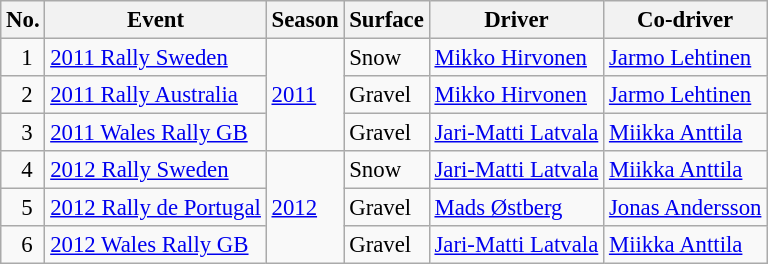<table class="wikitable" style="font-size: 95%; ">
<tr>
<th>No.</th>
<th>Event</th>
<th>Season</th>
<th>Surface</th>
<th>Driver</th>
<th>Co-driver</th>
</tr>
<tr>
<td align="right" style="padding-right: 0.5em;">1</td>
<td> <a href='#'>2011 Rally Sweden</a></td>
<td rowspan="3"><a href='#'>2011</a></td>
<td>Snow</td>
<td> <a href='#'>Mikko Hirvonen</a></td>
<td> <a href='#'>Jarmo Lehtinen</a></td>
</tr>
<tr>
<td align="right" style="padding-right: 0.5em;">2</td>
<td> <a href='#'>2011 Rally Australia</a></td>
<td>Gravel</td>
<td> <a href='#'>Mikko Hirvonen</a></td>
<td> <a href='#'>Jarmo Lehtinen</a></td>
</tr>
<tr>
<td align="right" style="padding-right: 0.5em;">3</td>
<td> <a href='#'>2011 Wales Rally GB</a></td>
<td>Gravel</td>
<td> <a href='#'>Jari-Matti Latvala</a></td>
<td> <a href='#'>Miikka Anttila</a></td>
</tr>
<tr>
<td align="right" style="padding-right: 0.5em;">4</td>
<td> <a href='#'>2012 Rally Sweden</a></td>
<td rowspan="3"><a href='#'>2012</a></td>
<td>Snow</td>
<td> <a href='#'>Jari-Matti Latvala</a></td>
<td> <a href='#'>Miikka Anttila</a></td>
</tr>
<tr>
<td align="right" style="padding-right: 0.5em;">5</td>
<td> <a href='#'>2012 Rally de Portugal</a></td>
<td>Gravel</td>
<td> <a href='#'>Mads Østberg</a></td>
<td> <a href='#'>Jonas Andersson</a></td>
</tr>
<tr>
<td align="right" style="padding-right: 0.5em;">6</td>
<td> <a href='#'>2012 Wales Rally GB</a></td>
<td>Gravel</td>
<td> <a href='#'>Jari-Matti Latvala</a></td>
<td> <a href='#'>Miikka Anttila</a></td>
</tr>
</table>
